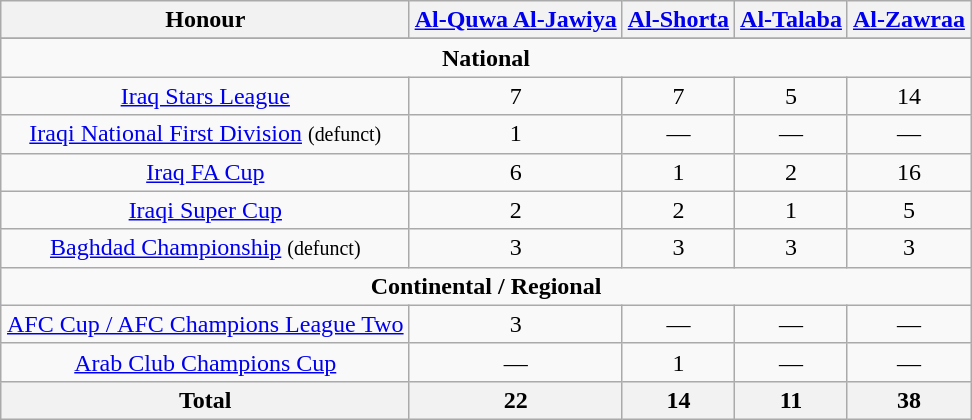<table class="wikitable sortable"  style="width:auto; margin:auto;">
<tr>
<th>Honour</th>
<th><a href='#'>Al-Quwa Al-Jawiya</a></th>
<th><a href='#'>Al-Shorta</a></th>
<th><a href='#'>Al-Talaba</a></th>
<th><a href='#'>Al-Zawraa</a></th>
</tr>
<tr>
</tr>
<tr style="text-align:center;">
<td colspan="5"><strong>National</strong></td>
</tr>
<tr style="text-align:center;">
<td><a href='#'>Iraq Stars League</a></td>
<td>7</td>
<td>7</td>
<td>5</td>
<td>14</td>
</tr>
<tr style="text-align:center;">
<td><a href='#'>Iraqi National First Division</a> <small>(defunct)</small></td>
<td>1</td>
<td>—</td>
<td>—</td>
<td>—</td>
</tr>
<tr style="text-align:center;">
<td><a href='#'>Iraq FA Cup</a></td>
<td>6</td>
<td>1</td>
<td>2</td>
<td>16</td>
</tr>
<tr style="text-align:center;">
<td><a href='#'>Iraqi Super Cup</a></td>
<td>2</td>
<td>2</td>
<td>1</td>
<td>5</td>
</tr>
<tr style="text-align:center;">
<td><a href='#'>Baghdad Championship</a> <small>(defunct)</small></td>
<td>3</td>
<td>3</td>
<td>3</td>
<td>3</td>
</tr>
<tr style="text-align:center;">
<td colspan="5"><strong>Continental / Regional</strong></td>
</tr>
<tr style="text-align:center;">
<td><a href='#'>AFC Cup / AFC Champions League Two</a></td>
<td>3</td>
<td>—</td>
<td>—</td>
<td>—</td>
</tr>
<tr style="text-align:center;">
<td><a href='#'>Arab Club Champions Cup</a></td>
<td>—</td>
<td>1</td>
<td>—</td>
<td>—</td>
</tr>
<tr style="text-align:center;">
<th>Total</th>
<th>22</th>
<th>14</th>
<th>11</th>
<th>38</th>
</tr>
</table>
